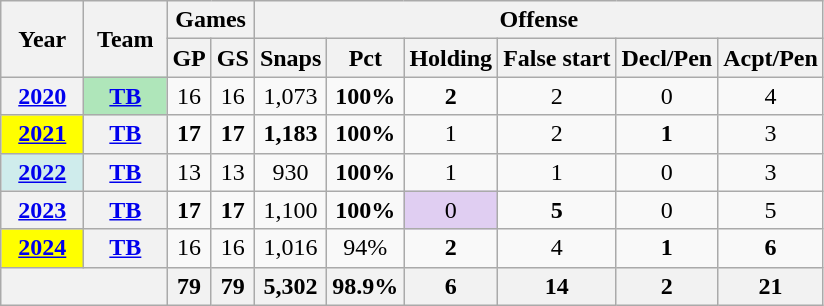<table class="wikitable" style="text-align:center;">
<tr>
<th rowspan="2">Year</th>
<th rowspan="2">Team</th>
<th colspan="2">Games</th>
<th colspan="8">Offense</th>
</tr>
<tr>
<th>GP</th>
<th>GS</th>
<th>Snaps</th>
<th>Pct</th>
<th>Holding</th>
<th>False start</th>
<th>Decl/Pen</th>
<th>Acpt/Pen</th>
</tr>
<tr>
<th><a href='#'>2020</a></th>
<th style="background:#afe6ba; width:3em;"><a href='#'>TB</a></th>
<td>16</td>
<td>16</td>
<td>1,073</td>
<td><strong>100%</strong></td>
<td><strong>2</strong></td>
<td>2</td>
<td>0</td>
<td>4</td>
</tr>
<tr>
<th style="background:#ff0; width:3em;"><a href='#'>2021</a></th>
<th><a href='#'>TB</a></th>
<td><strong>17</strong></td>
<td><strong>17</strong></td>
<td><strong>1,183</strong></td>
<td><strong>100%</strong></td>
<td>1</td>
<td>2</td>
<td><strong>1</strong></td>
<td>3</td>
</tr>
<tr>
<th style="background:#cfecec; width:3em;"><a href='#'>2022</a></th>
<th><a href='#'>TB</a></th>
<td>13</td>
<td>13</td>
<td>930</td>
<td><strong>100%</strong></td>
<td>1</td>
<td>1</td>
<td>0</td>
<td>3</td>
</tr>
<tr>
<th><a href='#'>2023</a></th>
<th><a href='#'>TB</a></th>
<td><strong>17</strong></td>
<td><strong>17</strong></td>
<td>1,100</td>
<td><strong>100%</strong></td>
<td style="background:#e0cef2; width:3em;">0</td>
<td><strong>5</strong></td>
<td>0</td>
<td>5</td>
</tr>
<tr>
<th style="background:#ff0; width:3em;"><a href='#'>2024</a></th>
<th><a href='#'>TB</a></th>
<td>16</td>
<td>16</td>
<td>1,016</td>
<td>94%</td>
<td><strong>2</strong></td>
<td>4</td>
<td><strong>1</strong></td>
<td><strong>6</strong></td>
</tr>
<tr>
<th colspan="2"></th>
<th>79</th>
<th>79</th>
<th>5,302</th>
<th>98.9%</th>
<th>6</th>
<th>14</th>
<th>2</th>
<th>21</th>
</tr>
</table>
